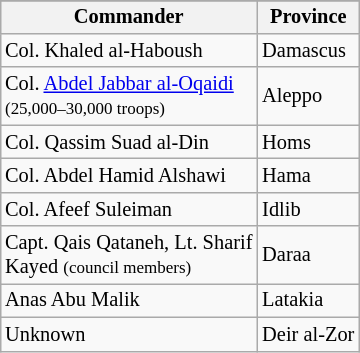<table class="wikitable collapsible collapsed" style="float:left; margin:1em; font-size:85%;">
<tr>
</tr>
<tr>
<th>Commander</th>
<th>Province</th>
</tr>
<tr>
<td>Col. Khaled al-Haboush</td>
<td>Damascus</td>
</tr>
<tr>
<td>Col. <a href='#'>Abdel Jabbar al-Oqaidi</a> <br> <small>(25,000–30,000 troops)</small></td>
<td>Aleppo</td>
</tr>
<tr>
<td>Col. Qassim Suad al-Din</td>
<td>Homs</td>
</tr>
<tr>
<td>Col. Abdel Hamid Alshawi</td>
<td>Hama</td>
</tr>
<tr>
<td>Col. Afeef Suleiman</td>
<td>Idlib</td>
</tr>
<tr>
<td>Capt. Qais Qataneh, Lt. Sharif <br> Kayed <small>(council members)</small></td>
<td>Daraa</td>
</tr>
<tr>
<td>Anas Abu Malik</td>
<td>Latakia</td>
</tr>
<tr>
<td>Unknown</td>
<td>Deir al-Zor</td>
</tr>
</table>
